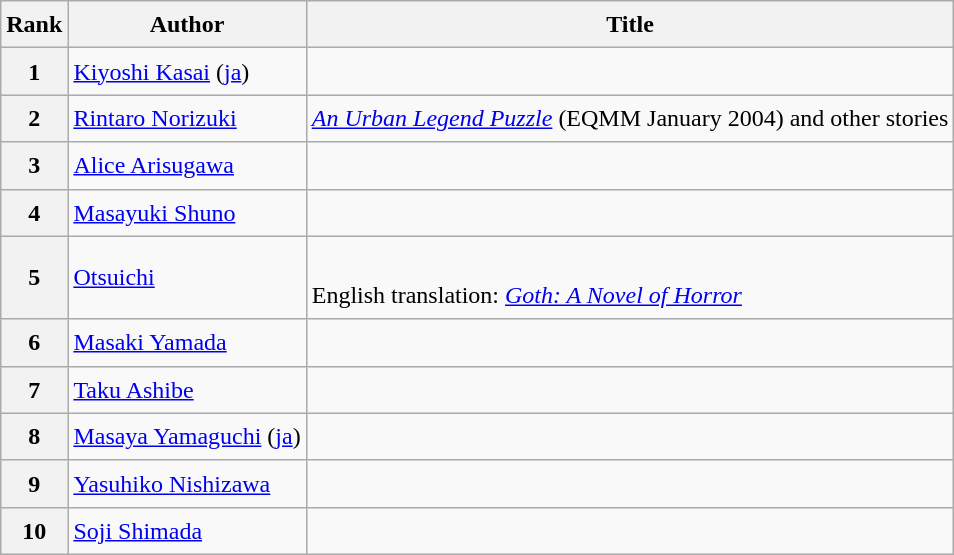<table class="wikitable sortable" style="font-size:1.00em; line-height:1.5em;">
<tr>
<th>Rank</th>
<th>Author</th>
<th>Title</th>
</tr>
<tr>
<th>1</th>
<td><a href='#'>Kiyoshi Kasai</a> (<a href='#'>ja</a>)</td>
<td></td>
</tr>
<tr>
<th>2</th>
<td><a href='#'>Rintaro Norizuki</a></td>
<td><em><a href='#'>An Urban Legend Puzzle</a></em> (EQMM January 2004) and other stories</td>
</tr>
<tr>
<th>3</th>
<td><a href='#'>Alice Arisugawa</a></td>
<td></td>
</tr>
<tr>
<th>4</th>
<td><a href='#'>Masayuki Shuno</a></td>
<td></td>
</tr>
<tr>
<th>5</th>
<td><a href='#'>Otsuichi</a></td>
<td><br>English translation: <em><a href='#'>Goth: A Novel of Horror</a></em></td>
</tr>
<tr>
<th>6</th>
<td><a href='#'>Masaki Yamada</a></td>
<td></td>
</tr>
<tr>
<th>7</th>
<td><a href='#'>Taku Ashibe</a></td>
<td></td>
</tr>
<tr>
<th>8</th>
<td><a href='#'>Masaya Yamaguchi</a> (<a href='#'>ja</a>)</td>
<td></td>
</tr>
<tr>
<th>9</th>
<td><a href='#'>Yasuhiko Nishizawa</a></td>
<td></td>
</tr>
<tr>
<th>10</th>
<td><a href='#'>Soji Shimada</a></td>
<td></td>
</tr>
</table>
